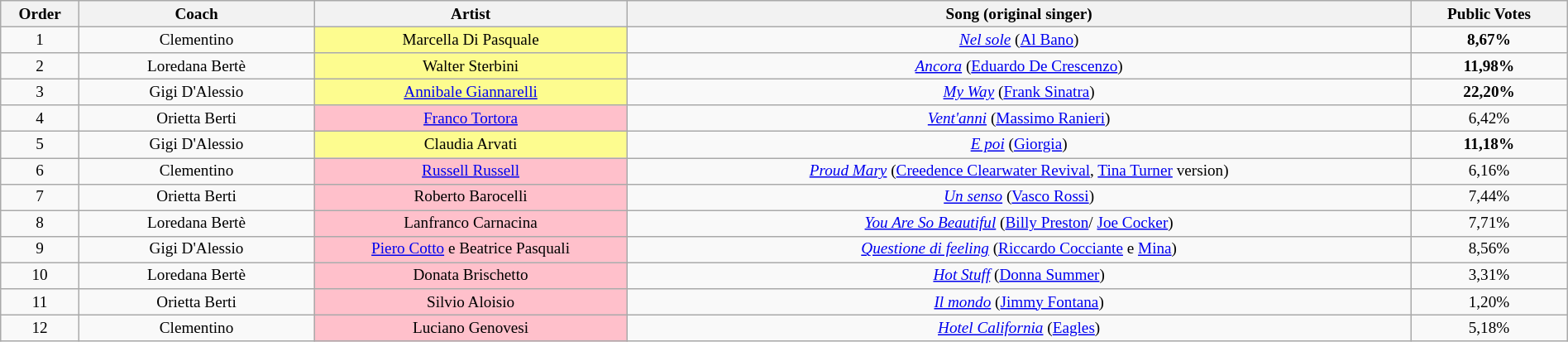<table class="wikitable sortable plainrowheaders" width="100%" style="text-align:center; font-size:80%">
<tr>
<th style="width: 5%">Order</th>
<th style="width: 15%">Coach</th>
<th style="width: 20%">Artist</th>
<th style="width: 50%">Song (original singer)</th>
<th style="width: 10%">Public Votes</th>
</tr>
<tr>
<td>1</td>
<td>Clementino</td>
<td bgcolor="#fdfc8f">Marcella Di Pasquale</td>
<td><em><a href='#'>Nel sole</a></em> (<a href='#'>Al Bano</a>)</td>
<td><strong>8,67%</strong></td>
</tr>
<tr>
<td>2</td>
<td>Loredana Bertè</td>
<td bgcolor="#fdfc8f">Walter Sterbini</td>
<td><em><a href='#'>Ancora</a></em> (<a href='#'>Eduardo De Crescenzo</a>)</td>
<td><strong>11,98%</strong></td>
</tr>
<tr>
<td>3</td>
<td>Gigi D'Alessio</td>
<td bgcolor="#fdfc8f"><a href='#'>Annibale Giannarelli</a></td>
<td><em><a href='#'>My Way</a></em> (<a href='#'>Frank Sinatra</a>)</td>
<td><strong>22,20%</strong></td>
</tr>
<tr>
<td>4</td>
<td>Orietta Berti</td>
<td bgcolor=pink><a href='#'>Franco Tortora</a></td>
<td><em><a href='#'>Vent'anni</a></em> (<a href='#'>Massimo Ranieri</a>)</td>
<td>6,42%</td>
</tr>
<tr>
<td>5</td>
<td>Gigi D'Alessio</td>
<td bgcolor="#fdfc8f">Claudia Arvati</td>
<td><em><a href='#'>E poi</a></em> (<a href='#'>Giorgia</a>)</td>
<td><strong>11,18%</strong></td>
</tr>
<tr>
<td>6</td>
<td>Clementino</td>
<td bgcolor=pink><a href='#'>Russell Russell</a></td>
<td><em><a href='#'>Proud Mary</a></em> (<a href='#'>Creedence Clearwater Revival</a>,  <a href='#'>Tina Turner</a> version)</td>
<td>6,16%</td>
</tr>
<tr>
<td>7</td>
<td>Orietta Berti</td>
<td bgcolor=pink>Roberto Barocelli</td>
<td><em><a href='#'>Un senso</a></em> (<a href='#'>Vasco Rossi</a>)</td>
<td>7,44%</td>
</tr>
<tr>
<td>8</td>
<td>Loredana Bertè</td>
<td bgcolor=pink>Lanfranco Carnacina</td>
<td><em><a href='#'>You Are So Beautiful</a></em> (<a href='#'>Billy Preston</a>/ <a href='#'>Joe Cocker</a>)</td>
<td>7,71%</td>
</tr>
<tr>
<td>9</td>
<td>Gigi D'Alessio</td>
<td bgcolor=pink><a href='#'>Piero Cotto</a> e Beatrice Pasquali</td>
<td><em><a href='#'>Questione di feeling</a></em> (<a href='#'>Riccardo Cocciante</a> e <a href='#'>Mina</a>)</td>
<td>8,56%</td>
</tr>
<tr>
<td>10</td>
<td>Loredana Bertè</td>
<td bgcolor=pink>Donata Brischetto</td>
<td><em><a href='#'>Hot Stuff</a></em> (<a href='#'>Donna Summer</a>)</td>
<td>3,31%</td>
</tr>
<tr>
<td>11</td>
<td>Orietta Berti</td>
<td bgcolor=pink>Silvio Aloisio</td>
<td><em><a href='#'>Il mondo</a></em> (<a href='#'>Jimmy Fontana</a>)</td>
<td>1,20%</td>
</tr>
<tr>
<td>12</td>
<td>Clementino</td>
<td bgcolor=pink>Luciano Genovesi</td>
<td><em><a href='#'>Hotel California</a></em> (<a href='#'>Eagles</a>)</td>
<td>5,18%</td>
</tr>
</table>
